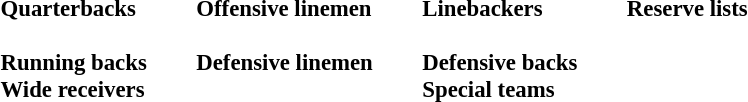<table class="toccolours" style="text-align: left;">
<tr>
<td style="font-size: 95%;vertical-align:top;"><strong>Quarterbacks</strong><br>
<br><strong>Running backs</strong>

<br><strong>Wide receivers</strong>





</td>
<td style="width: 25px;"></td>
<td style="font-size: 95%;vertical-align:top;"><strong>Offensive linemen</strong><br>


<br><strong>Defensive linemen</strong>



</td>
<td style="width: 25px;"></td>
<td style="font-size: 95%;vertical-align:top;"><strong>Linebackers</strong><br>

<br><strong>Defensive backs</strong>



<br><strong>Special teams</strong>

</td>
<td style="width: 25px;"></td>
<td style="font-size: 95%;vertical-align:top;"><strong>Reserve lists</strong><br></td>
</tr>
</table>
